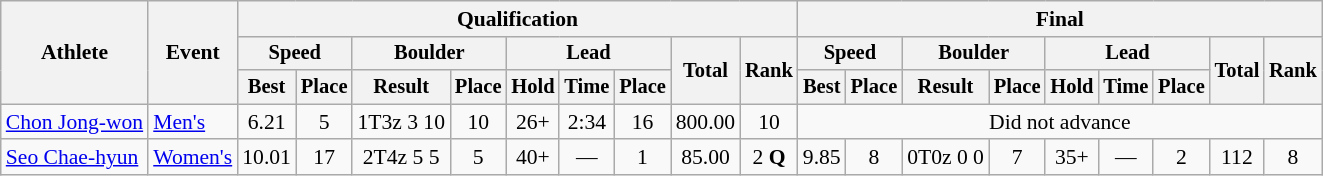<table class="wikitable" style="font-size:90%">
<tr>
<th rowspan="3">Athlete</th>
<th rowspan="3">Event</th>
<th colspan="9">Qualification</th>
<th colspan="9">Final</th>
</tr>
<tr style="font-size: 95%">
<th colspan="2">Speed</th>
<th colspan="2">Boulder</th>
<th colspan="3">Lead</th>
<th rowspan="2">Total</th>
<th rowspan="2">Rank</th>
<th colspan="2">Speed</th>
<th colspan="2">Boulder</th>
<th colspan="3">Lead</th>
<th rowspan="2">Total</th>
<th rowspan="2">Rank</th>
</tr>
<tr style="font-size:95%">
<th>Best</th>
<th>Place</th>
<th>Result</th>
<th>Place</th>
<th>Hold</th>
<th>Time</th>
<th>Place</th>
<th>Best</th>
<th>Place</th>
<th>Result</th>
<th>Place</th>
<th>Hold</th>
<th>Time</th>
<th>Place</th>
</tr>
<tr align="center">
<td align="left"><a href='#'>Chon Jong-won</a></td>
<td align="left"><a href='#'>Men's</a></td>
<td>6.21</td>
<td>5</td>
<td>1T3z 3 10</td>
<td>10</td>
<td>26+</td>
<td>2:34</td>
<td>16</td>
<td>800.00</td>
<td>10</td>
<td colspan=9>Did not advance</td>
</tr>
<tr align="center">
<td align="left"><a href='#'>Seo Chae-hyun</a></td>
<td align="left"><a href='#'>Women's</a></td>
<td>10.01</td>
<td>17</td>
<td>2T4z 5 5</td>
<td>5</td>
<td>40+</td>
<td>—</td>
<td>1</td>
<td>85.00</td>
<td>2 <strong>Q</strong></td>
<td>9.85</td>
<td>8</td>
<td>0T0z 0 0</td>
<td>7</td>
<td>35+</td>
<td>—</td>
<td>2</td>
<td>112</td>
<td>8</td>
</tr>
</table>
